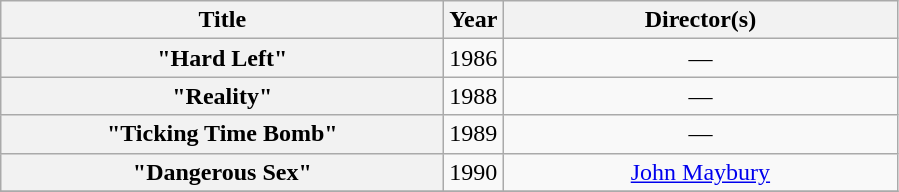<table class="wikitable plainrowheaders" style="text-align:center;">
<tr>
<th scope="col" style="width:18em;">Title</th>
<th scope="col">Year</th>
<th scope="col" style="width:16em;">Director(s)</th>
</tr>
<tr>
<th scope="row">"Hard Left"</th>
<td>1986</td>
<td>—</td>
</tr>
<tr>
<th scope="row">"Reality"</th>
<td>1988</td>
<td>—</td>
</tr>
<tr>
<th scope="row">"Ticking Time Bomb"</th>
<td>1989</td>
<td>—</td>
</tr>
<tr>
<th scope="row">"Dangerous Sex"</th>
<td>1990</td>
<td><a href='#'>John Maybury</a></td>
</tr>
<tr>
</tr>
</table>
